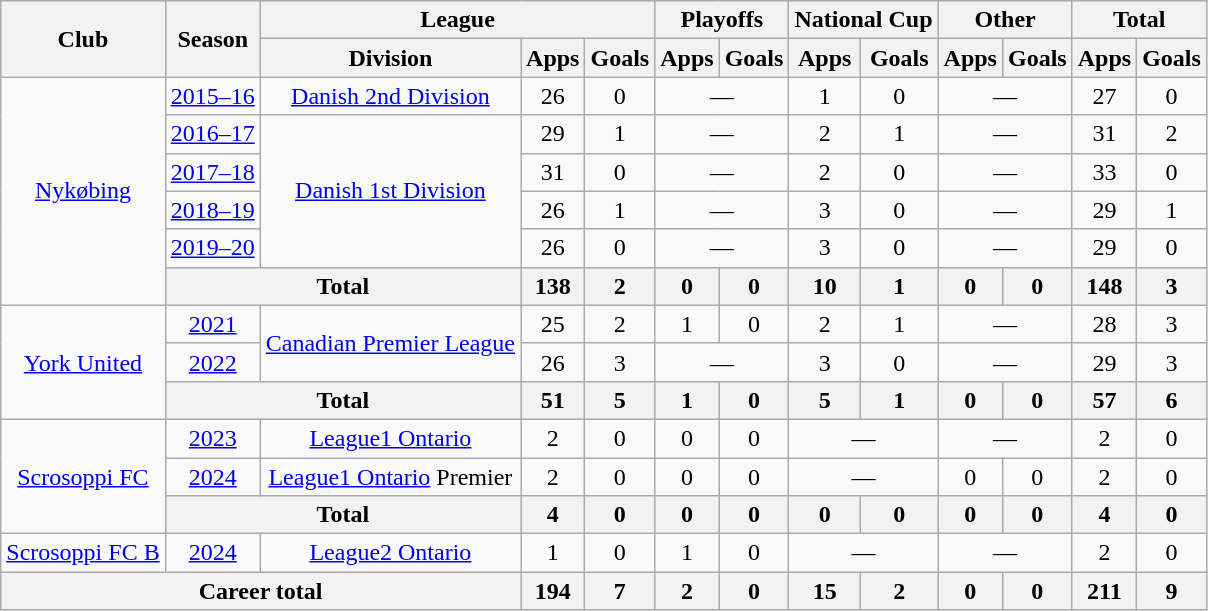<table class="wikitable" style="text-align:center">
<tr>
<th rowspan="2">Club</th>
<th rowspan="2">Season</th>
<th colspan="3">League</th>
<th colspan="2">Playoffs</th>
<th colspan="2">National Cup</th>
<th colspan="2">Other</th>
<th colspan="2">Total</th>
</tr>
<tr>
<th>Division</th>
<th>Apps</th>
<th>Goals</th>
<th>Apps</th>
<th>Goals</th>
<th>Apps</th>
<th>Goals</th>
<th>Apps</th>
<th>Goals</th>
<th>Apps</th>
<th>Goals</th>
</tr>
<tr>
<td rowspan="6"><a href='#'>Nykøbing</a></td>
<td><a href='#'>2015–16</a></td>
<td><a href='#'>Danish 2nd Division</a></td>
<td>26</td>
<td>0</td>
<td colspan="2">—</td>
<td>1</td>
<td>0</td>
<td colspan="2">—</td>
<td>27</td>
<td>0</td>
</tr>
<tr>
<td><a href='#'>2016–17</a></td>
<td rowspan=4><a href='#'>Danish 1st Division</a></td>
<td>29</td>
<td>1</td>
<td colspan="2">—</td>
<td>2</td>
<td>1</td>
<td colspan="2">—</td>
<td>31</td>
<td>2</td>
</tr>
<tr>
<td><a href='#'>2017–18</a></td>
<td>31</td>
<td>0</td>
<td colspan="2">—</td>
<td>2</td>
<td>0</td>
<td colspan="2">—</td>
<td>33</td>
<td>0</td>
</tr>
<tr>
<td><a href='#'>2018–19</a></td>
<td>26</td>
<td>1</td>
<td colspan="2">—</td>
<td>3</td>
<td>0</td>
<td colspan="2">—</td>
<td>29</td>
<td>1</td>
</tr>
<tr>
<td><a href='#'>2019–20</a></td>
<td>26</td>
<td>0</td>
<td colspan="2">—</td>
<td>3</td>
<td>0</td>
<td colspan="2">—</td>
<td>29</td>
<td>0</td>
</tr>
<tr>
<th colspan="2">Total</th>
<th>138</th>
<th>2</th>
<th>0</th>
<th>0</th>
<th>10</th>
<th>1</th>
<th>0</th>
<th>0</th>
<th>148</th>
<th>3</th>
</tr>
<tr>
<td rowspan="3"><a href='#'>York United</a></td>
<td><a href='#'>2021</a></td>
<td rowspan=2><a href='#'>Canadian Premier League</a></td>
<td>25</td>
<td>2</td>
<td>1</td>
<td>0</td>
<td>2</td>
<td>1</td>
<td colspan="2">—</td>
<td>28</td>
<td>3</td>
</tr>
<tr>
<td><a href='#'>2022</a></td>
<td>26</td>
<td>3</td>
<td colspan="2">—</td>
<td>3</td>
<td>0</td>
<td colspan="2">—</td>
<td>29</td>
<td>3</td>
</tr>
<tr>
<th colspan="2">Total</th>
<th>51</th>
<th>5</th>
<th>1</th>
<th>0</th>
<th>5</th>
<th>1</th>
<th>0</th>
<th>0</th>
<th>57</th>
<th>6</th>
</tr>
<tr>
<td rowspan=3><a href='#'>Scrosoppi FC</a></td>
<td><a href='#'>2023</a></td>
<td><a href='#'>League1 Ontario</a></td>
<td>2</td>
<td>0</td>
<td>0</td>
<td>0</td>
<td colspan="2">—</td>
<td colspan="2">—</td>
<td>2</td>
<td>0</td>
</tr>
<tr>
<td><a href='#'>2024</a></td>
<td><a href='#'>League1 Ontario</a> Premier</td>
<td>2</td>
<td>0</td>
<td>0</td>
<td>0</td>
<td colspan="2">—</td>
<td>0</td>
<td>0</td>
<td>2</td>
<td>0</td>
</tr>
<tr>
<th colspan="2">Total</th>
<th>4</th>
<th>0</th>
<th>0</th>
<th>0</th>
<th>0</th>
<th>0</th>
<th>0</th>
<th>0</th>
<th>4</th>
<th>0</th>
</tr>
<tr>
<td><a href='#'>Scrosoppi FC B</a></td>
<td><a href='#'>2024</a></td>
<td><a href='#'>League2 Ontario</a></td>
<td>1</td>
<td>0</td>
<td>1</td>
<td>0</td>
<td colspan="2">—</td>
<td colspan="2">—</td>
<td>2</td>
<td>0</td>
</tr>
<tr>
<th colspan="3">Career total</th>
<th>194</th>
<th>7</th>
<th>2</th>
<th>0</th>
<th>15</th>
<th>2</th>
<th>0</th>
<th>0</th>
<th>211</th>
<th>9</th>
</tr>
</table>
